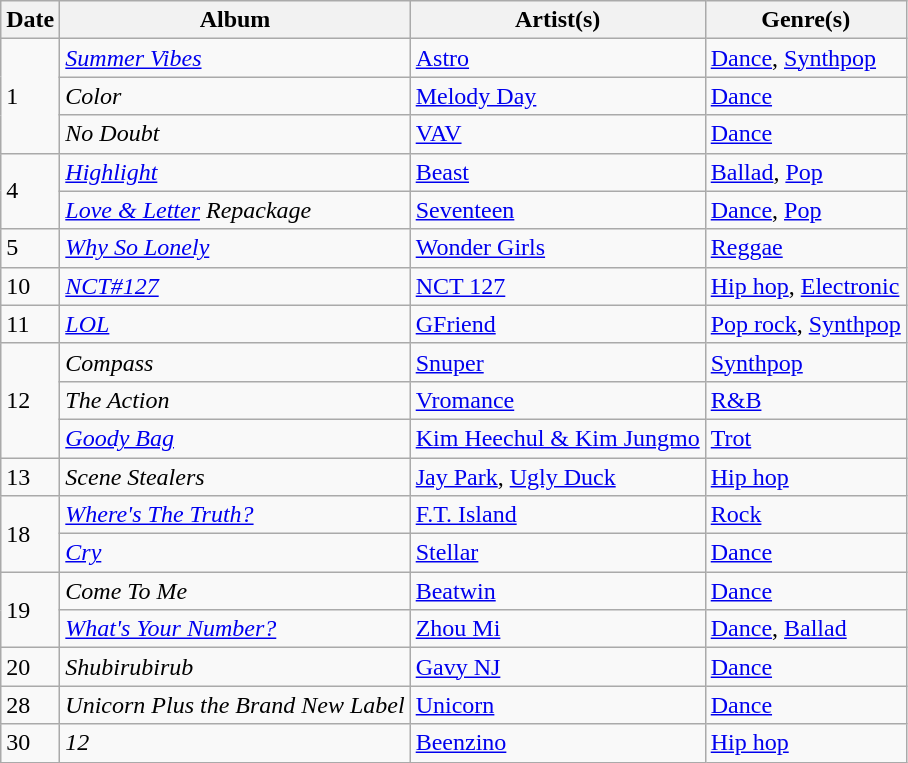<table class="wikitable">
<tr>
<th>Date</th>
<th>Album</th>
<th>Artist(s)</th>
<th>Genre(s)</th>
</tr>
<tr>
<td rowspan="3">1</td>
<td><em><a href='#'>Summer Vibes</a></em></td>
<td><a href='#'>Astro</a></td>
<td><a href='#'>Dance</a>, <a href='#'>Synthpop</a></td>
</tr>
<tr>
<td><em>Color</em></td>
<td><a href='#'>Melody Day</a></td>
<td><a href='#'>Dance</a></td>
</tr>
<tr>
<td><em>No Doubt</em></td>
<td><a href='#'>VAV</a></td>
<td><a href='#'>Dance</a></td>
</tr>
<tr>
<td rowspan="2">4</td>
<td><em><a href='#'>Highlight</a></em></td>
<td><a href='#'>Beast</a></td>
<td><a href='#'>Ballad</a>, <a href='#'>Pop</a></td>
</tr>
<tr>
<td><em><a href='#'>Love & Letter</a> Repackage</em></td>
<td><a href='#'>Seventeen</a></td>
<td><a href='#'>Dance</a>, <a href='#'>Pop</a></td>
</tr>
<tr>
<td>5</td>
<td><em><a href='#'>Why So Lonely</a></em></td>
<td><a href='#'>Wonder Girls</a></td>
<td><a href='#'>Reggae</a></td>
</tr>
<tr>
<td>10</td>
<td><em><a href='#'>NCT#127</a></em></td>
<td><a href='#'>NCT 127</a></td>
<td><a href='#'>Hip hop</a>, <a href='#'>Electronic</a></td>
</tr>
<tr>
<td>11</td>
<td><em><a href='#'>LOL</a></em></td>
<td><a href='#'>GFriend</a></td>
<td><a href='#'>Pop rock</a>, <a href='#'>Synthpop</a></td>
</tr>
<tr>
<td rowspan="3">12</td>
<td><em>Compass</em></td>
<td><a href='#'>Snuper</a></td>
<td><a href='#'>Synthpop</a></td>
</tr>
<tr>
<td><em>The Action</em></td>
<td><a href='#'>Vromance</a></td>
<td><a href='#'>R&B</a></td>
</tr>
<tr>
<td><em><a href='#'>Goody Bag</a></em></td>
<td><a href='#'>Kim Heechul & Kim Jungmo</a></td>
<td><a href='#'>Trot</a></td>
</tr>
<tr>
<td>13</td>
<td><em>Scene Stealers</em></td>
<td><a href='#'>Jay Park</a>, <a href='#'>Ugly Duck</a></td>
<td><a href='#'>Hip hop</a></td>
</tr>
<tr>
<td rowspan="2">18</td>
<td><em><a href='#'>Where's The Truth?</a></em></td>
<td><a href='#'>F.T. Island</a></td>
<td><a href='#'>Rock</a></td>
</tr>
<tr>
<td><em><a href='#'>Cry</a></em></td>
<td><a href='#'>Stellar</a></td>
<td><a href='#'>Dance</a></td>
</tr>
<tr>
<td rowspan="2">19</td>
<td><em>Come To Me</em></td>
<td><a href='#'>Beatwin</a></td>
<td><a href='#'>Dance</a></td>
</tr>
<tr>
<td><em><a href='#'>What's Your Number?</a></em></td>
<td><a href='#'>Zhou Mi</a></td>
<td><a href='#'>Dance</a>, <a href='#'>Ballad</a></td>
</tr>
<tr>
<td>20</td>
<td><em>Shubirubirub</em></td>
<td><a href='#'>Gavy NJ</a></td>
<td><a href='#'>Dance</a></td>
</tr>
<tr>
<td>28</td>
<td><em>Unicorn Plus the Brand New Label</em></td>
<td><a href='#'>Unicorn</a></td>
<td><a href='#'>Dance</a></td>
</tr>
<tr>
<td>30</td>
<td><em>12</em></td>
<td><a href='#'>Beenzino</a></td>
<td><a href='#'>Hip hop</a></td>
</tr>
</table>
